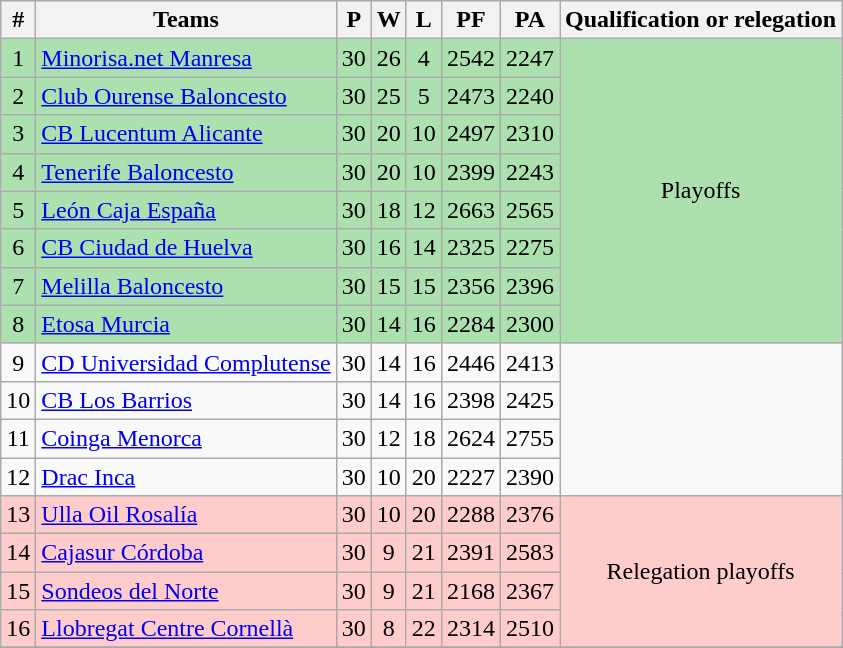<table class="wikitable" style="text-align: center;">
<tr>
<th>#</th>
<th>Teams</th>
<th>P</th>
<th>W</th>
<th>L</th>
<th>PF</th>
<th>PA</th>
<th>Qualification or relegation</th>
</tr>
<tr style="background:#ACE1AF;">
<td>1</td>
<td align=left><a href='#'>Minorisa.net Manresa</a></td>
<td>30</td>
<td>26</td>
<td>4</td>
<td>2542</td>
<td>2247</td>
<td rowspan=8>Playoffs</td>
</tr>
<tr style="background:#ACE1AF;">
<td>2</td>
<td align=left><a href='#'>Club Ourense Baloncesto</a></td>
<td>30</td>
<td>25</td>
<td>5</td>
<td>2473</td>
<td>2240</td>
</tr>
<tr style="background:#ACE1AF;">
<td>3</td>
<td align=left><a href='#'>CB Lucentum Alicante</a></td>
<td>30</td>
<td>20</td>
<td>10</td>
<td>2497</td>
<td>2310</td>
</tr>
<tr style="background:#ACE1AF;">
<td>4</td>
<td align=left><a href='#'>Tenerife Baloncesto</a></td>
<td>30</td>
<td>20</td>
<td>10</td>
<td>2399</td>
<td>2243</td>
</tr>
<tr style="background:#ACE1AF;">
<td>5</td>
<td align=left><a href='#'>León Caja España</a></td>
<td>30</td>
<td>18</td>
<td>12</td>
<td>2663</td>
<td>2565</td>
</tr>
<tr style="background:#ACE1AF;">
<td>6</td>
<td align=left><a href='#'>CB Ciudad de Huelva</a></td>
<td>30</td>
<td>16</td>
<td>14</td>
<td>2325</td>
<td>2275</td>
</tr>
<tr style="background:#ACE1AF;">
<td>7</td>
<td align=left><a href='#'>Melilla Baloncesto</a></td>
<td>30</td>
<td>15</td>
<td>15</td>
<td>2356</td>
<td>2396</td>
</tr>
<tr style="background:#ACE1AF;">
<td>8</td>
<td align=left><a href='#'>Etosa Murcia</a></td>
<td>30</td>
<td>14</td>
<td>16</td>
<td>2284</td>
<td>2300</td>
</tr>
<tr>
<td>9</td>
<td align=left><a href='#'>CD Universidad Complutense</a></td>
<td>30</td>
<td>14</td>
<td>16</td>
<td>2446</td>
<td>2413</td>
</tr>
<tr>
<td>10</td>
<td align=left><a href='#'>CB Los Barrios</a></td>
<td>30</td>
<td>14</td>
<td>16</td>
<td>2398</td>
<td>2425</td>
</tr>
<tr>
<td>11</td>
<td align=left><a href='#'>Coinga Menorca</a></td>
<td>30</td>
<td>12</td>
<td>18</td>
<td>2624</td>
<td>2755</td>
</tr>
<tr>
<td>12</td>
<td align=left><a href='#'>Drac Inca</a></td>
<td>30</td>
<td>10</td>
<td>20</td>
<td>2227</td>
<td>2390</td>
</tr>
<tr style="background:#FFCCCC;">
<td>13</td>
<td align=left><a href='#'>Ulla Oil Rosalía</a></td>
<td>30</td>
<td>10</td>
<td>20</td>
<td>2288</td>
<td>2376</td>
<td rowspan=4>Relegation playoffs</td>
</tr>
<tr style="background:#FFCCCC;">
<td>14</td>
<td align=left><a href='#'>Cajasur Córdoba</a></td>
<td>30</td>
<td>9</td>
<td>21</td>
<td>2391</td>
<td>2583</td>
</tr>
<tr style="background:#FFCCCC;">
<td>15</td>
<td align=left><a href='#'>Sondeos del Norte</a></td>
<td>30</td>
<td>9</td>
<td>21</td>
<td>2168</td>
<td>2367</td>
</tr>
<tr style="background:#FFCCCC;">
<td>16</td>
<td align=left><a href='#'>Llobregat Centre Cornellà</a></td>
<td>30</td>
<td>8</td>
<td>22</td>
<td>2314</td>
<td>2510</td>
</tr>
<tr>
</tr>
</table>
